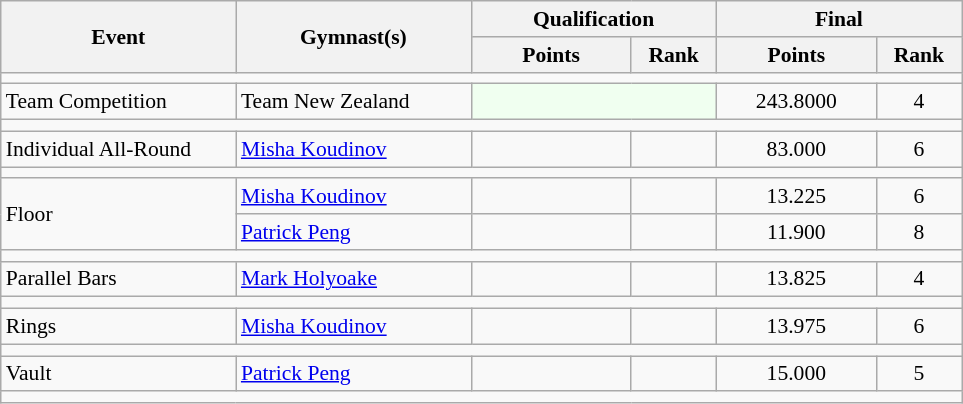<table class=wikitable style="font-size:90%">
<tr>
<th rowspan="2" width=150>Event</th>
<th rowspan="2" width=150>Gymnast(s)</th>
<th colspan="2" width=150>Qualification</th>
<th colspan="2" width=150>Final</th>
</tr>
<tr>
<th width=100>Points</th>
<th width=50>Rank</th>
<th width=100>Points</th>
<th width=50>Rank</th>
</tr>
<tr>
<td colspan=6 height=1></td>
</tr>
<tr>
<td>Team Competition</td>
<td>Team New Zealand</td>
<td colspan=2 bgcolor="honeydew"></td>
<td align="center">243.8000</td>
<td align="center">4</td>
</tr>
<tr>
<td colspan=6 height=1></td>
</tr>
<tr>
<td rowspan=1>Individual All-Round</td>
<td><a href='#'>Misha Koudinov</a></td>
<td align="center"></td>
<td align="center"></td>
<td align="center">83.000</td>
<td align="center">6</td>
</tr>
<tr>
<td colspan=6 height=1></td>
</tr>
<tr>
<td rowspan=2>Floor</td>
<td><a href='#'>Misha Koudinov</a></td>
<td align="center"></td>
<td align="center"></td>
<td align="center">13.225</td>
<td align="center">6</td>
</tr>
<tr>
<td><a href='#'>Patrick Peng</a></td>
<td align="center"></td>
<td align="center"></td>
<td align="center">11.900</td>
<td align="center">8</td>
</tr>
<tr>
<td colspan=6 height=1></td>
</tr>
<tr>
<td rowspan=1>Parallel Bars</td>
<td><a href='#'>Mark Holyoake</a></td>
<td align="center"></td>
<td align="center"></td>
<td align="center">13.825</td>
<td align="center">4</td>
</tr>
<tr>
<td colspan=6 height=1></td>
</tr>
<tr>
<td rowspan=1>Rings</td>
<td><a href='#'>Misha Koudinov</a></td>
<td align="center"></td>
<td align="center"></td>
<td align="center">13.975</td>
<td align="center">6</td>
</tr>
<tr>
<td colspan=6 height=1></td>
</tr>
<tr>
<td rowspan=1>Vault</td>
<td><a href='#'>Patrick Peng</a></td>
<td align="center"></td>
<td align="center"></td>
<td align="center">15.000</td>
<td align="center">5</td>
</tr>
<tr>
<td colspan=6 height=1></td>
</tr>
</table>
